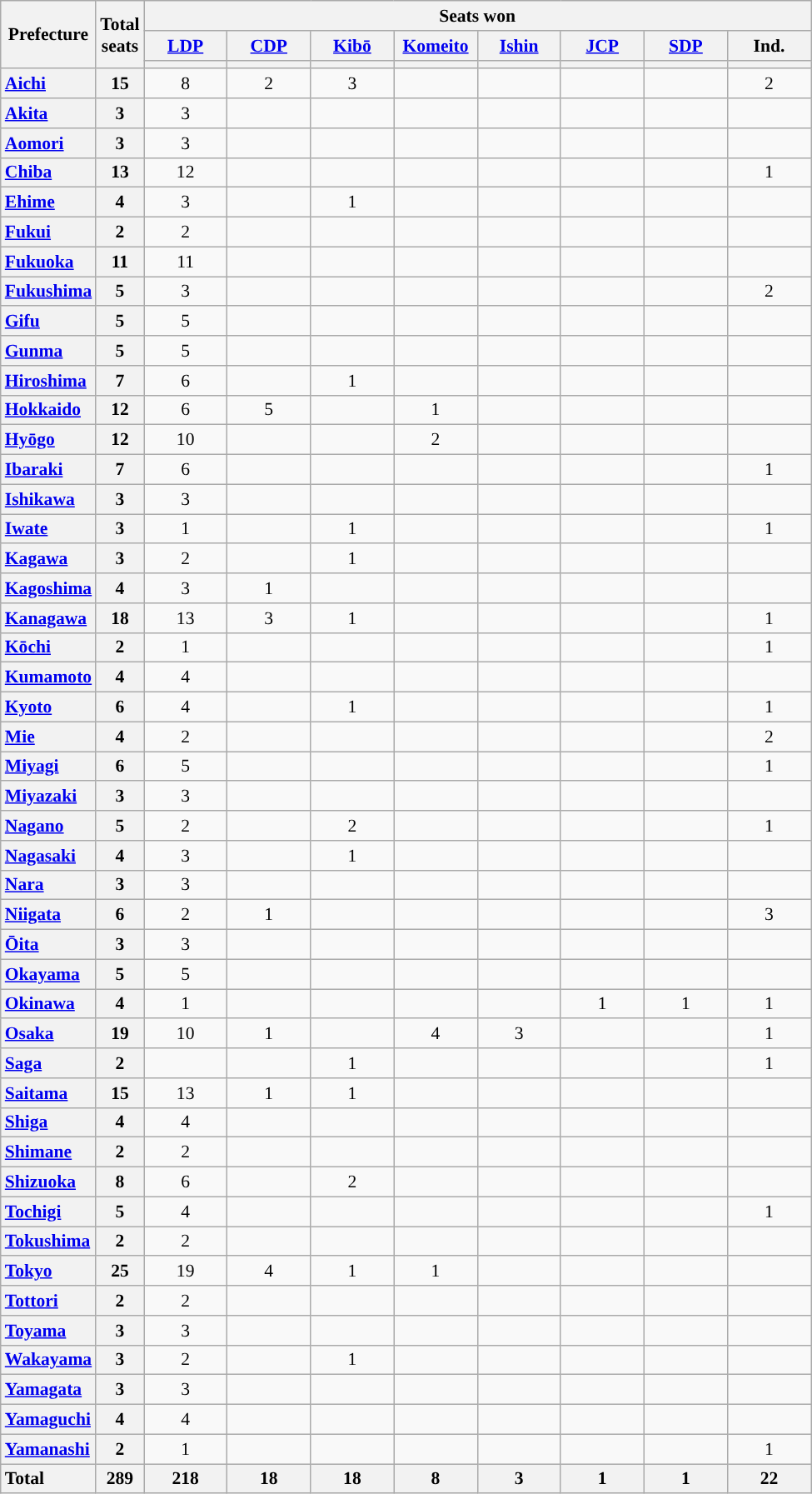<table class="wikitable" style="text-align:center; font-size: 0.9em;">
<tr>
<th rowspan="3">Prefecture</th>
<th rowspan="3">Total<br>seats</th>
<th colspan="8">Seats won</th>
</tr>
<tr>
<th class="unsortable" style="width:60px;"><a href='#'>LDP</a></th>
<th class="unsortable" style="width:60px;"><a href='#'>CDP</a></th>
<th class="unsortable" style="width:60px;"><a href='#'>Kibō</a></th>
<th class="unsortable" style="width:60px;"><a href='#'>Komeito</a></th>
<th class="unsortable" style="width:60px;"><a href='#'>Ishin</a></th>
<th class="unsortable" style="width:60px;"><a href='#'>JCP</a></th>
<th class="unsortable" style="width:60px;"><a href='#'>SDP</a></th>
<th class="unsortable" style="width:60px;">Ind.</th>
</tr>
<tr>
<th style="color:inherit;background:"></th>
<th style="color:inherit;background:"></th>
<th style="color:inherit;background:"></th>
<th style="color:inherit;background:"></th>
<th style="color:inherit;background:"></th>
<th style="color:inherit;background:"></th>
<th style="color:inherit;background:"></th>
<th style="color:inherit;background:"></th>
</tr>
<tr>
<th style="text-align: left;"><a href='#'>Aichi</a></th>
<th>15</th>
<td>8</td>
<td>2</td>
<td>3</td>
<td></td>
<td></td>
<td></td>
<td></td>
<td>2</td>
</tr>
<tr>
<th style="text-align: left;"><a href='#'>Akita</a></th>
<th>3</th>
<td>3</td>
<td></td>
<td></td>
<td></td>
<td></td>
<td></td>
<td></td>
<td></td>
</tr>
<tr>
<th style="text-align: left;"><a href='#'>Aomori</a></th>
<th>3</th>
<td>3</td>
<td></td>
<td></td>
<td></td>
<td></td>
<td></td>
<td></td>
<td></td>
</tr>
<tr>
<th style="text-align: left;"><a href='#'>Chiba</a></th>
<th>13</th>
<td>12</td>
<td></td>
<td></td>
<td></td>
<td></td>
<td></td>
<td></td>
<td>1</td>
</tr>
<tr>
<th style="text-align: left;"><a href='#'>Ehime</a></th>
<th>4</th>
<td>3</td>
<td></td>
<td>1</td>
<td></td>
<td></td>
<td></td>
<td></td>
<td></td>
</tr>
<tr>
<th style="text-align: left;"><a href='#'>Fukui</a></th>
<th>2</th>
<td>2</td>
<td></td>
<td></td>
<td></td>
<td></td>
<td></td>
<td></td>
<td></td>
</tr>
<tr>
<th style="text-align: left;"><a href='#'>Fukuoka</a></th>
<th>11</th>
<td>11</td>
<td></td>
<td></td>
<td></td>
<td></td>
<td></td>
<td></td>
<td></td>
</tr>
<tr>
<th style="text-align: left;"><a href='#'>Fukushima</a></th>
<th>5</th>
<td>3</td>
<td></td>
<td></td>
<td></td>
<td></td>
<td></td>
<td></td>
<td>2</td>
</tr>
<tr>
<th style="text-align: left;"><a href='#'>Gifu</a></th>
<th>5</th>
<td>5</td>
<td></td>
<td></td>
<td></td>
<td></td>
<td></td>
<td></td>
<td></td>
</tr>
<tr>
<th style="text-align: left;"><a href='#'>Gunma</a></th>
<th>5</th>
<td>5</td>
<td></td>
<td></td>
<td></td>
<td></td>
<td></td>
<td></td>
<td></td>
</tr>
<tr>
<th style="text-align: left;"><a href='#'>Hiroshima</a></th>
<th>7</th>
<td>6</td>
<td></td>
<td>1</td>
<td></td>
<td></td>
<td></td>
<td></td>
<td></td>
</tr>
<tr>
<th style="text-align: left;"><a href='#'>Hokkaido</a></th>
<th>12</th>
<td>6</td>
<td>5</td>
<td></td>
<td>1</td>
<td></td>
<td></td>
<td></td>
<td></td>
</tr>
<tr>
<th style="text-align: left;"><a href='#'>Hyōgo</a></th>
<th>12</th>
<td>10</td>
<td></td>
<td></td>
<td>2</td>
<td></td>
<td></td>
<td></td>
<td></td>
</tr>
<tr>
<th style="text-align: left;"><a href='#'>Ibaraki</a></th>
<th>7</th>
<td>6</td>
<td></td>
<td></td>
<td></td>
<td></td>
<td></td>
<td></td>
<td>1</td>
</tr>
<tr>
<th style="text-align: left;"><a href='#'>Ishikawa</a></th>
<th>3</th>
<td>3</td>
<td></td>
<td></td>
<td></td>
<td></td>
<td></td>
<td></td>
<td></td>
</tr>
<tr>
<th style="text-align: left;"><a href='#'>Iwate</a></th>
<th>3</th>
<td>1</td>
<td></td>
<td>1</td>
<td></td>
<td></td>
<td></td>
<td></td>
<td>1</td>
</tr>
<tr>
<th style="text-align: left;"><a href='#'>Kagawa</a></th>
<th>3</th>
<td>2</td>
<td></td>
<td>1</td>
<td></td>
<td></td>
<td></td>
<td></td>
<td></td>
</tr>
<tr>
<th style="text-align: left;"><a href='#'>Kagoshima</a></th>
<th>4</th>
<td>3</td>
<td>1</td>
<td></td>
<td></td>
<td></td>
<td></td>
<td></td>
<td></td>
</tr>
<tr>
<th style="text-align: left;"><a href='#'>Kanagawa</a></th>
<th>18</th>
<td>13</td>
<td>3</td>
<td>1</td>
<td></td>
<td></td>
<td></td>
<td></td>
<td>1</td>
</tr>
<tr>
<th style="text-align: left;"><a href='#'>Kōchi</a></th>
<th>2</th>
<td>1</td>
<td></td>
<td></td>
<td></td>
<td></td>
<td></td>
<td></td>
<td>1</td>
</tr>
<tr>
<th style="text-align: left;"><a href='#'>Kumamoto</a></th>
<th>4</th>
<td>4</td>
<td></td>
<td></td>
<td></td>
<td></td>
<td></td>
<td></td>
<td></td>
</tr>
<tr>
<th style="text-align: left;"><a href='#'>Kyoto</a></th>
<th>6</th>
<td>4</td>
<td></td>
<td>1</td>
<td></td>
<td></td>
<td></td>
<td></td>
<td>1</td>
</tr>
<tr>
<th style="text-align: left;"><a href='#'>Mie</a></th>
<th>4</th>
<td>2</td>
<td></td>
<td></td>
<td></td>
<td></td>
<td></td>
<td></td>
<td>2</td>
</tr>
<tr>
<th style="text-align: left;"><a href='#'>Miyagi</a></th>
<th>6</th>
<td>5</td>
<td></td>
<td></td>
<td></td>
<td></td>
<td></td>
<td></td>
<td>1</td>
</tr>
<tr>
<th style="text-align: left;"><a href='#'>Miyazaki</a></th>
<th>3</th>
<td>3</td>
<td></td>
<td></td>
<td></td>
<td></td>
<td></td>
<td></td>
<td></td>
</tr>
<tr>
<th style="text-align: left;"><a href='#'>Nagano</a></th>
<th>5</th>
<td>2</td>
<td></td>
<td>2</td>
<td></td>
<td></td>
<td></td>
<td></td>
<td>1</td>
</tr>
<tr>
<th style="text-align: left;"><a href='#'>Nagasaki</a></th>
<th>4</th>
<td>3</td>
<td></td>
<td>1</td>
<td></td>
<td></td>
<td></td>
<td></td>
<td></td>
</tr>
<tr>
<th style="text-align: left;"><a href='#'>Nara</a></th>
<th>3</th>
<td>3</td>
<td></td>
<td></td>
<td></td>
<td></td>
<td></td>
<td></td>
<td></td>
</tr>
<tr>
<th style="text-align: left;"><a href='#'>Niigata</a></th>
<th>6</th>
<td>2</td>
<td>1</td>
<td></td>
<td></td>
<td></td>
<td></td>
<td></td>
<td>3</td>
</tr>
<tr>
<th style="text-align: left;"><a href='#'>Ōita</a></th>
<th>3</th>
<td>3</td>
<td></td>
<td></td>
<td></td>
<td></td>
<td></td>
<td></td>
<td></td>
</tr>
<tr>
<th style="text-align: left;"><a href='#'>Okayama</a></th>
<th>5</th>
<td>5</td>
<td></td>
<td></td>
<td></td>
<td></td>
<td></td>
<td></td>
<td></td>
</tr>
<tr>
<th style="text-align: left;"><a href='#'>Okinawa</a></th>
<th>4</th>
<td>1</td>
<td></td>
<td></td>
<td></td>
<td></td>
<td>1</td>
<td>1</td>
<td>1</td>
</tr>
<tr>
<th style="text-align: left;"><a href='#'>Osaka</a></th>
<th>19</th>
<td>10</td>
<td>1</td>
<td></td>
<td>4</td>
<td>3</td>
<td></td>
<td></td>
<td>1</td>
</tr>
<tr>
<th style="text-align: left;"><a href='#'>Saga</a></th>
<th>2</th>
<td></td>
<td></td>
<td>1</td>
<td></td>
<td></td>
<td></td>
<td></td>
<td>1</td>
</tr>
<tr>
<th style="text-align: left;"><a href='#'>Saitama</a></th>
<th>15</th>
<td>13</td>
<td>1</td>
<td>1</td>
<td></td>
<td></td>
<td></td>
<td></td>
<td></td>
</tr>
<tr>
<th style="text-align: left;"><a href='#'>Shiga</a></th>
<th>4</th>
<td>4</td>
<td></td>
<td></td>
<td></td>
<td></td>
<td></td>
<td></td>
<td></td>
</tr>
<tr>
<th style="text-align: left;"><a href='#'>Shimane</a></th>
<th>2</th>
<td>2</td>
<td></td>
<td></td>
<td></td>
<td></td>
<td></td>
<td></td>
<td></td>
</tr>
<tr>
<th style="text-align: left;"><a href='#'>Shizuoka</a></th>
<th>8</th>
<td>6</td>
<td></td>
<td>2</td>
<td></td>
<td></td>
<td></td>
<td></td>
<td></td>
</tr>
<tr>
<th style="text-align: left;"><a href='#'>Tochigi</a></th>
<th>5</th>
<td>4</td>
<td></td>
<td></td>
<td></td>
<td></td>
<td></td>
<td></td>
<td>1</td>
</tr>
<tr>
<th style="text-align: left;"><a href='#'>Tokushima</a></th>
<th>2</th>
<td>2</td>
<td></td>
<td></td>
<td></td>
<td></td>
<td></td>
<td></td>
<td></td>
</tr>
<tr>
<th style="text-align: left;"><a href='#'>Tokyo</a></th>
<th>25</th>
<td>19</td>
<td>4</td>
<td>1</td>
<td>1</td>
<td></td>
<td></td>
<td></td>
<td></td>
</tr>
<tr>
<th style="text-align: left;"><a href='#'>Tottori</a></th>
<th>2</th>
<td>2</td>
<td></td>
<td></td>
<td></td>
<td></td>
<td></td>
<td></td>
<td></td>
</tr>
<tr>
<th style="text-align: left;"><a href='#'>Toyama</a></th>
<th>3</th>
<td>3</td>
<td></td>
<td></td>
<td></td>
<td></td>
<td></td>
<td></td>
<td></td>
</tr>
<tr>
<th style="text-align: left;"><a href='#'>Wakayama</a></th>
<th>3</th>
<td>2</td>
<td></td>
<td>1</td>
<td></td>
<td></td>
<td></td>
<td></td>
<td></td>
</tr>
<tr>
<th style="text-align: left;"><a href='#'>Yamagata</a></th>
<th>3</th>
<td>3</td>
<td></td>
<td></td>
<td></td>
<td></td>
<td></td>
<td></td>
<td></td>
</tr>
<tr>
<th style="text-align: left;"><a href='#'>Yamaguchi</a></th>
<th>4</th>
<td>4</td>
<td></td>
<td></td>
<td></td>
<td></td>
<td></td>
<td></td>
<td></td>
</tr>
<tr>
<th style="text-align: left;"><a href='#'>Yamanashi</a></th>
<th>2</th>
<td>1</td>
<td></td>
<td></td>
<td></td>
<td></td>
<td></td>
<td></td>
<td>1</td>
</tr>
<tr class="sortbottom">
<th style="text-align: left;">Total</th>
<th>289</th>
<th>218</th>
<th>18</th>
<th>18</th>
<th>8</th>
<th>3</th>
<th>1</th>
<th>1</th>
<th>22</th>
</tr>
</table>
